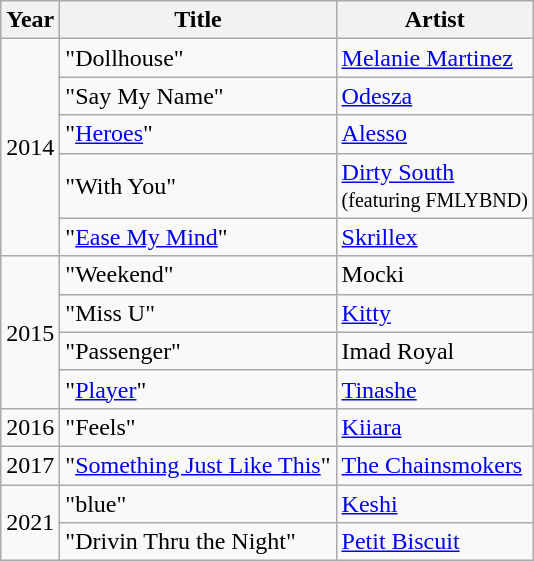<table class="wikitable">
<tr>
<th>Year</th>
<th>Title</th>
<th>Artist</th>
</tr>
<tr>
<td align="center" rowspan="5">2014</td>
<td>"Dollhouse"</td>
<td><a href='#'>Melanie Martinez</a></td>
</tr>
<tr>
<td>"Say My Name"</td>
<td><a href='#'>Odesza</a></td>
</tr>
<tr>
<td>"<a href='#'>Heroes</a>"</td>
<td><a href='#'>Alesso</a></td>
</tr>
<tr>
<td>"With You"</td>
<td><a href='#'>Dirty South</a> <br><small>(featuring FMLYBND)</small></td>
</tr>
<tr>
<td>"<a href='#'>Ease My Mind</a>"</td>
<td><a href='#'>Skrillex</a></td>
</tr>
<tr>
<td rowspan="4" align="center">2015</td>
<td>"Weekend"</td>
<td>Mocki</td>
</tr>
<tr>
<td>"Miss U"</td>
<td><a href='#'>Kitty</a></td>
</tr>
<tr>
<td>"Passenger"</td>
<td>Imad Royal</td>
</tr>
<tr>
<td>"<a href='#'>Player</a>"</td>
<td><a href='#'>Tinashe</a></td>
</tr>
<tr>
<td>2016</td>
<td>"Feels"</td>
<td><a href='#'>Kiiara</a></td>
</tr>
<tr>
<td>2017</td>
<td>"<a href='#'>Something Just Like This</a>"</td>
<td><a href='#'>The Chainsmokers</a></td>
</tr>
<tr>
<td rowspan="2" align="center">2021</td>
<td>"blue"</td>
<td><a href='#'>Keshi</a></td>
</tr>
<tr>
<td>"Drivin Thru the Night"</td>
<td><a href='#'>Petit Biscuit</a></td>
</tr>
</table>
